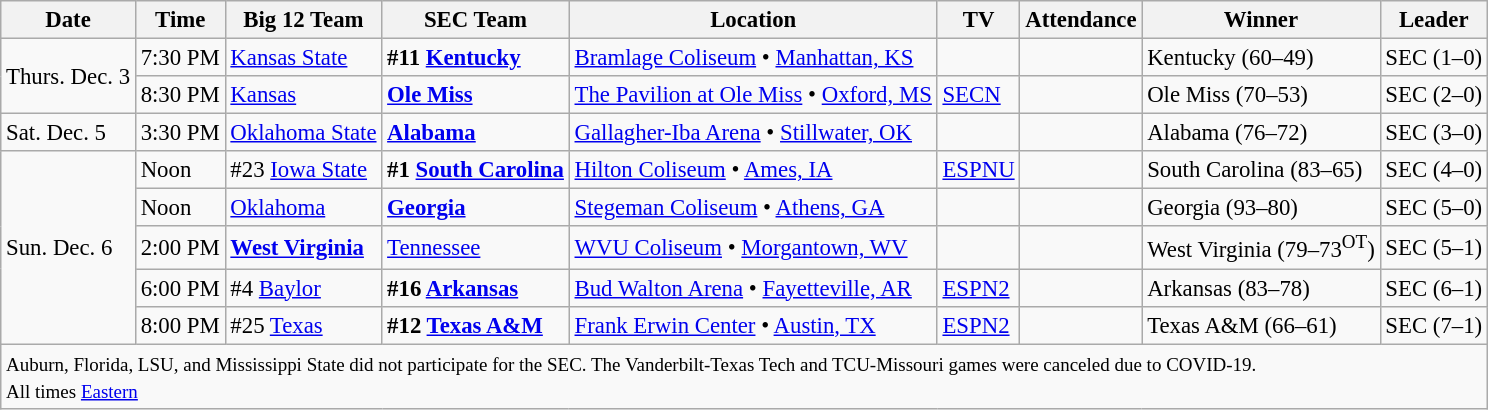<table class="wikitable" style="font-size: 95%">
<tr align="center">
<th>Date</th>
<th>Time</th>
<th>Big 12 Team</th>
<th>SEC Team</th>
<th>Location</th>
<th>TV</th>
<th>Attendance</th>
<th>Winner</th>
<th>Leader</th>
</tr>
<tr>
<td rowspan=2>Thurs. Dec. 3</td>
<td>7:30 PM</td>
<td><a href='#'>Kansas State</a></td>
<td><strong>#11 <a href='#'>Kentucky</a></strong></td>
<td><a href='#'>Bramlage Coliseum</a> • <a href='#'>Manhattan, KS</a></td>
<td></td>
<td></td>
<td>Kentucky (60–49)</td>
<td>SEC (1–0)</td>
</tr>
<tr>
<td>8:30 PM</td>
<td><a href='#'>Kansas</a></td>
<td><strong><a href='#'>Ole Miss</a></strong></td>
<td><a href='#'>The Pavilion at Ole Miss</a> • <a href='#'>Oxford, MS</a></td>
<td><a href='#'>SECN</a></td>
<td></td>
<td>Ole Miss (70–53)</td>
<td>SEC (2–0)</td>
</tr>
<tr>
<td>Sat. Dec. 5</td>
<td>3:30 PM</td>
<td><a href='#'>Oklahoma State</a></td>
<td><strong><a href='#'>Alabama</a></strong></td>
<td><a href='#'>Gallagher-Iba Arena</a> • <a href='#'>Stillwater, OK</a></td>
<td></td>
<td></td>
<td>Alabama (76–72)</td>
<td>SEC (3–0)</td>
</tr>
<tr>
<td rowspan=5>Sun. Dec. 6</td>
<td>Noon</td>
<td>#23 <a href='#'>Iowa State</a></td>
<td><strong>#1 <a href='#'>South Carolina</a></strong></td>
<td><a href='#'>Hilton Coliseum</a> • <a href='#'>Ames, IA</a></td>
<td><a href='#'>ESPNU</a></td>
<td></td>
<td>South Carolina (83–65)</td>
<td>SEC (4–0)</td>
</tr>
<tr>
<td>Noon</td>
<td><a href='#'>Oklahoma</a></td>
<td><strong><a href='#'>Georgia</a></strong></td>
<td><a href='#'>Stegeman Coliseum</a> • <a href='#'>Athens, GA</a></td>
<td></td>
<td></td>
<td>Georgia (93–80)</td>
<td>SEC (5–0)</td>
</tr>
<tr>
<td>2:00 PM</td>
<td><strong><a href='#'>West Virginia</a></strong></td>
<td><a href='#'>Tennessee</a></td>
<td><a href='#'>WVU Coliseum</a> • <a href='#'>Morgantown, WV</a></td>
<td></td>
<td></td>
<td>West Virginia (79–73<sup>OT</sup>)</td>
<td>SEC (5–1)</td>
</tr>
<tr>
<td>6:00 PM</td>
<td>#4 <a href='#'>Baylor</a></td>
<td><strong>#16 <a href='#'>Arkansas</a></strong></td>
<td><a href='#'>Bud Walton Arena</a> • <a href='#'>Fayetteville, AR</a></td>
<td><a href='#'>ESPN2</a></td>
<td></td>
<td>Arkansas (83–78)</td>
<td>SEC (6–1)</td>
</tr>
<tr>
<td>8:00 PM</td>
<td>#25 <a href='#'>Texas</a></td>
<td><strong>#12 <a href='#'>Texas A&M</a></strong></td>
<td><a href='#'>Frank Erwin Center</a> • <a href='#'>Austin, TX</a></td>
<td><a href='#'>ESPN2</a></td>
<td></td>
<td>Texas A&M (66–61)</td>
<td>SEC (7–1)</td>
</tr>
<tr>
<td colspan=9><small>Auburn, Florida, LSU, and Mississippi State did not participate for the SEC. The Vanderbilt-Texas Tech and TCU-Missouri games were canceled due to COVID-19.<br>All times <a href='#'>Eastern</a></small></td>
</tr>
</table>
